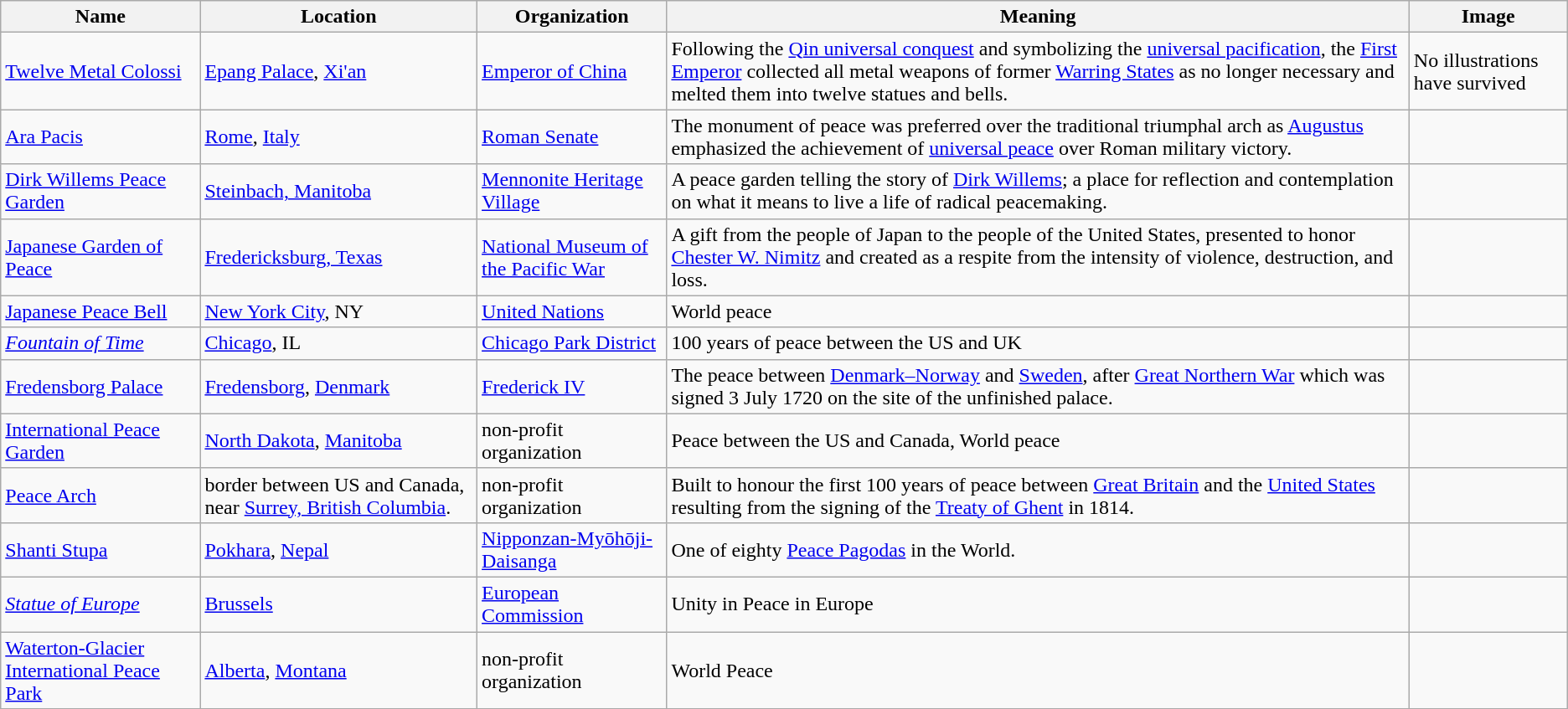<table class="wikitable">
<tr>
<th>Name</th>
<th>Location</th>
<th>Organization</th>
<th>Meaning</th>
<th>Image</th>
</tr>
<tr>
<td><a href='#'>Twelve Metal Colossi</a></td>
<td><a href='#'>Epang Palace</a>, <a href='#'>Xi'an</a></td>
<td><a href='#'>Emperor of China</a></td>
<td>Following the <a href='#'>Qin universal conquest</a> and symbolizing the <a href='#'>universal pacification</a>, the <a href='#'>First Emperor</a> collected all metal weapons of former <a href='#'>Warring States</a> as no longer necessary and melted them into twelve statues and bells.</td>
<td>No illustrations have survived</td>
</tr>
<tr>
<td><a href='#'>Ara Pacis</a></td>
<td><a href='#'>Rome</a>, <a href='#'>Italy</a></td>
<td><a href='#'>Roman Senate</a></td>
<td>The monument of peace was preferred over the traditional triumphal arch as <a href='#'>Augustus</a> emphasized the achievement of <a href='#'>universal peace</a> over Roman military victory.</td>
<td></td>
</tr>
<tr>
<td><a href='#'>Dirk Willems Peace Garden</a></td>
<td><a href='#'>Steinbach, Manitoba</a></td>
<td><a href='#'>Mennonite Heritage Village</a></td>
<td>A peace garden telling the story of <a href='#'>Dirk Willems</a>; a place for reflection and contemplation on what it means to live a life of radical peacemaking.</td>
</tr>
<tr>
<td><a href='#'>Japanese Garden of Peace</a></td>
<td><a href='#'>Fredericksburg, Texas</a></td>
<td><a href='#'>National Museum of the Pacific War</a></td>
<td>A gift from the people of Japan to the people of the United States, presented to honor <a href='#'>Chester W. Nimitz</a> and created as a respite from the intensity of violence, destruction, and loss.</td>
<td></td>
</tr>
<tr>
<td><a href='#'>Japanese Peace Bell</a></td>
<td><a href='#'>New York City</a>, NY</td>
<td><a href='#'>United Nations</a></td>
<td>World peace</td>
<td></td>
</tr>
<tr>
<td><em><a href='#'>Fountain of Time</a></em></td>
<td><a href='#'>Chicago</a>, IL</td>
<td><a href='#'>Chicago Park District</a></td>
<td>100 years of peace between the US and UK</td>
<td></td>
</tr>
<tr>
<td><a href='#'>Fredensborg Palace</a></td>
<td><a href='#'>Fredensborg</a>, <a href='#'>Denmark</a></td>
<td><a href='#'>Frederick IV</a></td>
<td>The peace between <a href='#'>Denmark–Norway</a> and <a href='#'>Sweden</a>, after <a href='#'>Great Northern War</a> which was signed 3 July 1720 on the site of the unfinished palace.</td>
<td></td>
</tr>
<tr>
<td><a href='#'>International Peace Garden</a></td>
<td><a href='#'>North Dakota</a>, <a href='#'>Manitoba</a></td>
<td>non-profit organization</td>
<td>Peace between the US and Canada, World peace</td>
<td></td>
</tr>
<tr>
<td><a href='#'>Peace Arch</a></td>
<td>border between US and Canada, near <a href='#'>Surrey, British Columbia</a>.</td>
<td>non-profit organization</td>
<td>Built to honour the first 100 years of peace between <a href='#'>Great Britain</a> and the <a href='#'>United States</a> resulting from the signing of the <a href='#'>Treaty of Ghent</a> in 1814.</td>
<td></td>
</tr>
<tr>
<td><a href='#'>Shanti Stupa</a></td>
<td><a href='#'>Pokhara</a>, <a href='#'>Nepal</a></td>
<td><a href='#'>Nipponzan-Myōhōji-Daisanga</a></td>
<td>One of eighty <a href='#'>Peace Pagodas</a> in the World.</td>
</tr>
<tr>
<td><em><a href='#'>Statue of Europe</a></em></td>
<td><a href='#'>Brussels</a></td>
<td><a href='#'>European Commission</a></td>
<td>Unity in Peace in Europe</td>
<td></td>
</tr>
<tr>
<td><a href='#'>Waterton-Glacier International Peace Park</a></td>
<td><a href='#'>Alberta</a>, <a href='#'>Montana</a></td>
<td>non-profit organization</td>
<td>World Peace</td>
<td></td>
</tr>
<tr>
</tr>
</table>
